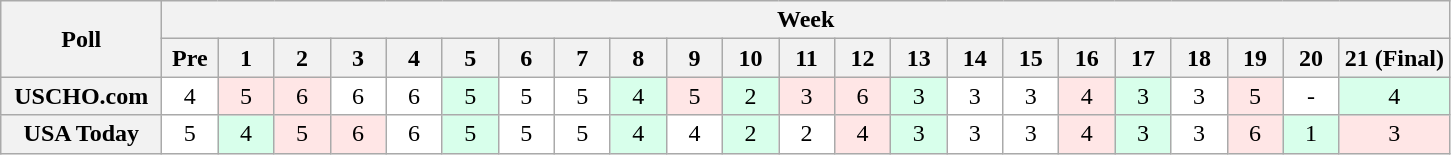<table class="wikitable" style="white-space:nowrap;">
<tr>
<th scope="col" width="100" rowspan="2">Poll</th>
<th colspan="25">Week</th>
</tr>
<tr>
<th scope="col" width="30">Pre</th>
<th scope="col" width="30">1</th>
<th scope="col" width="30">2</th>
<th scope="col" width="30">3</th>
<th scope="col" width="30">4</th>
<th scope="col" width="30">5</th>
<th scope="col" width="30">6</th>
<th scope="col" width="30">7</th>
<th scope="col" width="30">8</th>
<th scope="col" width="30">9</th>
<th scope="col" width="30">10</th>
<th scope="col" width="30">11</th>
<th scope="col" width="30">12</th>
<th scope="col" width="30">13</th>
<th scope="col" width="30">14</th>
<th scope="col" width="30">15</th>
<th scope="col" width="30">16</th>
<th scope="col" width="30">17</th>
<th scope="col" width="30">18</th>
<th scope="col" width="30">19</th>
<th scope="col" width="30">20</th>
<th scope="col" width="30">21 (Final)</th>
</tr>
<tr style="text-align:center;">
<th>USCHO.com</th>
<td bgcolor=FFFFFF>4</td>
<td bgcolor=FFE6E6>5</td>
<td bgcolor=FFE6E6>6</td>
<td bgcolor=FFFFFF>6</td>
<td bgcolor=FFFFFF>6</td>
<td bgcolor=D8FFEB>5</td>
<td bgcolor=FFFFFF>5</td>
<td bgcolor=FFFFFF>5</td>
<td bgcolor=D8FFEB>4</td>
<td bgcolor=FFE6E6>5</td>
<td bgcolor=D8FFEB>2</td>
<td bgcolor=FFE6E6>3</td>
<td bgcolor=FFE6E6>6</td>
<td bgcolor=D8FFEB>3</td>
<td bgcolor=FFFFFF>3</td>
<td bgcolor=FFFFFF>3</td>
<td bgcolor=FFE6E6>4</td>
<td bgcolor=D8FFEB>3</td>
<td bgcolor=FFFFFF>3</td>
<td bgcolor=FFE6E6>5</td>
<td bgcolor=FFFFFF>-</td>
<td bgcolor=D8FFEB>4</td>
</tr>
<tr style="text-align:center;">
<th>USA Today</th>
<td bgcolor=FFFFFF>5</td>
<td bgcolor=D8FFEB>4</td>
<td bgcolor=FFE6E6>5</td>
<td bgcolor=FFE6E6>6</td>
<td bgcolor=FFFFFF>6</td>
<td bgcolor=D8FFEB>5</td>
<td bgcolor=FFFFFF>5</td>
<td bgcolor=FFFFFF>5</td>
<td bgcolor=D8FFEB>4</td>
<td bgcolor=FFFFFF>4</td>
<td bgcolor=D8FFEB>2</td>
<td bgcolor=FFFFFF>2</td>
<td bgcolor=FFE6E6>4</td>
<td bgcolor=D8FFEB>3</td>
<td bgcolor=FFFFFF>3</td>
<td bgcolor=FFFFFF>3</td>
<td bgcolor=FFE6E6>4</td>
<td bgcolor=D8FFEB>3</td>
<td bgcolor=FFFFFF>3</td>
<td bgcolor=FFE6E6>6</td>
<td bgcolor=D8FFEB>1</td>
<td bgcolor=FFE6E6>3</td>
</tr>
</table>
